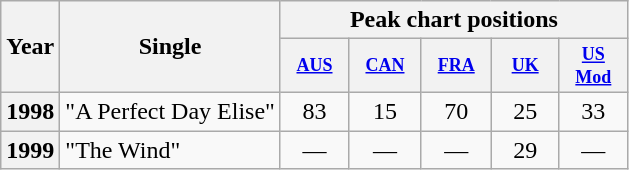<table class="wikitable plainrowheaders" style="text-align:left;">
<tr>
<th scope="col" rowspan="2">Year</th>
<th scope="col" rowspan="2">Single</th>
<th scope="col" colspan="5" style="width:14em;">Peak chart positions</th>
</tr>
<tr>
<th scope="col" style="width:2em;font-size:75%;"><a href='#'>AUS</a></th>
<th scope="col" style="width:2em;font-size:75%;"><a href='#'>CAN</a><br></th>
<th scope="col" style="width:2em;font-size:75%;"><a href='#'>FRA</a><br></th>
<th scope="col" style="width:2em;font-size:75%;"><a href='#'>UK</a><br></th>
<th scope="col" style="width:2em;font-size:75%;"><a href='#'>US Mod</a><br></th>
</tr>
<tr>
<th scope="row">1998</th>
<td>"A Perfect Day Elise"</td>
<td style="text-align:center;">83</td>
<td style="text-align:center;">15</td>
<td style="text-align:center;">70</td>
<td style="text-align:center;">25</td>
<td style="text-align:center;">33</td>
</tr>
<tr>
<th scope="row">1999</th>
<td>"The Wind"</td>
<td style="text-align:center;">—</td>
<td style="text-align:center;">—</td>
<td style="text-align:center;">—</td>
<td style="text-align:center;">29</td>
<td style="text-align:center;">—</td>
</tr>
</table>
